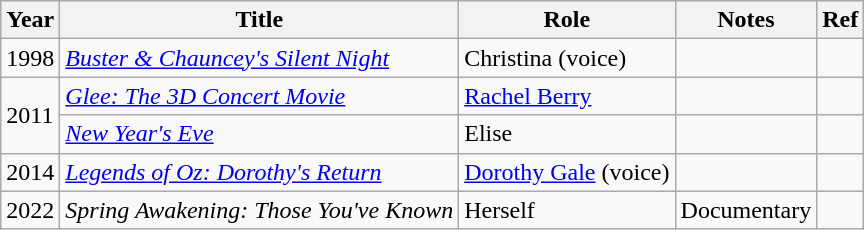<table class="wikitable sortable">
<tr>
<th>Year</th>
<th>Title</th>
<th>Role</th>
<th class="unsortable">Notes</th>
<th class="unsortable">Ref</th>
</tr>
<tr>
<td>1998</td>
<td><em><a href='#'>Buster & Chauncey's Silent Night</a></em></td>
<td>Christina (voice)</td>
<td></td>
<td></td>
</tr>
<tr>
<td rowspan="2">2011</td>
<td><em><a href='#'>Glee: The 3D Concert Movie</a></em></td>
<td><a href='#'>Rachel Berry</a></td>
<td></td>
<td></td>
</tr>
<tr>
<td><em><a href='#'>New Year's Eve</a></em></td>
<td>Elise</td>
<td></td>
<td></td>
</tr>
<tr>
<td>2014</td>
<td><em><a href='#'>Legends of Oz: Dorothy's Return</a></em></td>
<td><a href='#'>Dorothy Gale</a> (voice)</td>
<td></td>
<td></td>
</tr>
<tr>
<td>2022</td>
<td><em>Spring Awakening: Those You've Known</em></td>
<td>Herself</td>
<td>Documentary</td>
<td></td>
</tr>
</table>
